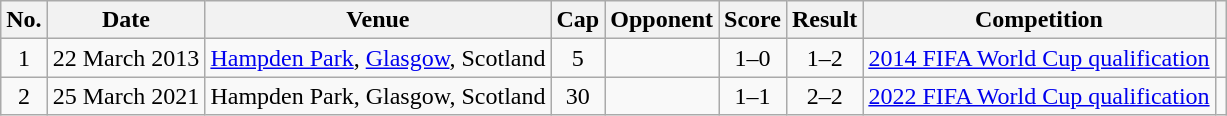<table class="wikitable sortable">
<tr>
<th scope="col">No.</th>
<th scope="col">Date</th>
<th scope="col">Venue</th>
<th scope="col">Cap</th>
<th scope="col">Opponent</th>
<th scope="col">Score</th>
<th scope="col">Result</th>
<th scope="col">Competition</th>
<th scope="col" class="unsortable"></th>
</tr>
<tr>
<td style="text-align:center">1</td>
<td>22 March 2013</td>
<td><a href='#'>Hampden Park</a>, <a href='#'>Glasgow</a>, Scotland</td>
<td style="text-align:center">5</td>
<td></td>
<td style="text-align:center">1–0</td>
<td style="text-align:center">1–2</td>
<td><a href='#'>2014 FIFA World Cup qualification</a></td>
<td></td>
</tr>
<tr>
<td style="text-align:center">2</td>
<td>25 March 2021</td>
<td>Hampden Park, Glasgow, Scotland</td>
<td style="text-align:center">30</td>
<td></td>
<td style="text-align:center">1–1</td>
<td style="text-align:center">2–2</td>
<td><a href='#'>2022 FIFA World Cup qualification</a></td>
<td></td>
</tr>
</table>
